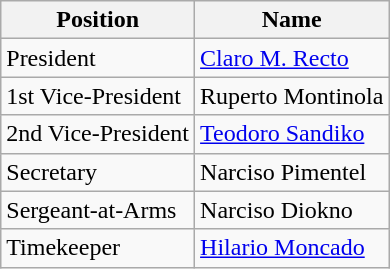<table class=wikitable>
<tr>
<th>Position</th>
<th>Name</th>
</tr>
<tr>
<td>President</td>
<td><a href='#'>Claro M. Recto</a></td>
</tr>
<tr>
<td>1st Vice-President</td>
<td>Ruperto Montinola</td>
</tr>
<tr>
<td>2nd Vice-President</td>
<td><a href='#'>Teodoro Sandiko</a></td>
</tr>
<tr>
<td>Secretary</td>
<td>Narciso Pimentel</td>
</tr>
<tr>
<td>Sergeant-at-Arms</td>
<td>Narciso Diokno</td>
</tr>
<tr>
<td>Timekeeper</td>
<td><a href='#'>Hilario Moncado</a></td>
</tr>
</table>
